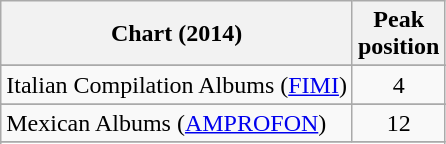<table class="wikitable sortable">
<tr>
<th>Chart (2014)</th>
<th>Peak<br>position</th>
</tr>
<tr>
</tr>
<tr>
</tr>
<tr>
</tr>
<tr>
</tr>
<tr>
</tr>
<tr>
</tr>
<tr>
</tr>
<tr>
<td>Italian Compilation Albums (<a href='#'>FIMI</a>)</td>
<td align="center">4</td>
</tr>
<tr>
</tr>
<tr>
</tr>
<tr>
<td>Mexican Albums (<a href='#'>AMPROFON</a>)</td>
<td align="center">12</td>
</tr>
<tr>
</tr>
<tr>
</tr>
<tr>
</tr>
<tr>
</tr>
<tr>
</tr>
<tr>
</tr>
</table>
